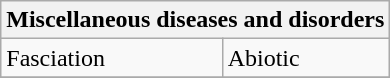<table class="wikitable" style="clear">
<tr>
<th colspan=2><strong>Miscellaneous diseases and disorders</strong><br></th>
</tr>
<tr>
<td>Fasciation</td>
<td>Abiotic</td>
</tr>
<tr>
</tr>
</table>
